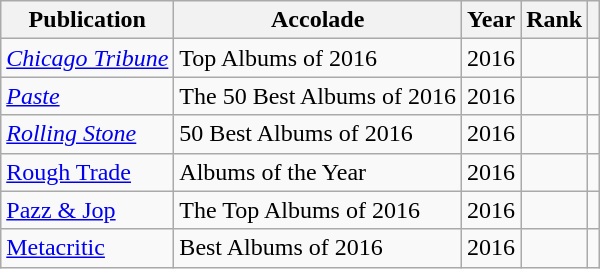<table class="sortable wikitable">
<tr>
<th>Publication</th>
<th>Accolade</th>
<th>Year</th>
<th>Rank</th>
<th class="unsortable"></th>
</tr>
<tr>
<td><em><a href='#'>Chicago Tribune</a></em></td>
<td>Top Albums of 2016</td>
<td>2016</td>
<td></td>
<td></td>
</tr>
<tr>
<td><em><a href='#'>Paste</a></em></td>
<td>The 50 Best Albums of 2016</td>
<td>2016</td>
<td></td>
<td></td>
</tr>
<tr>
<td><em><a href='#'>Rolling Stone</a></em></td>
<td>50 Best Albums of 2016</td>
<td>2016</td>
<td></td>
<td></td>
</tr>
<tr>
<td><a href='#'>Rough Trade</a></td>
<td>Albums of the Year</td>
<td>2016</td>
<td></td>
<td></td>
</tr>
<tr>
<td><a href='#'>Pazz & Jop</a></td>
<td>The Top Albums of 2016</td>
<td>2016</td>
<td></td>
<td></td>
</tr>
<tr>
<td><a href='#'>Metacritic</a></td>
<td>Best Albums of 2016</td>
<td>2016</td>
<td></td>
<td></td>
</tr>
</table>
